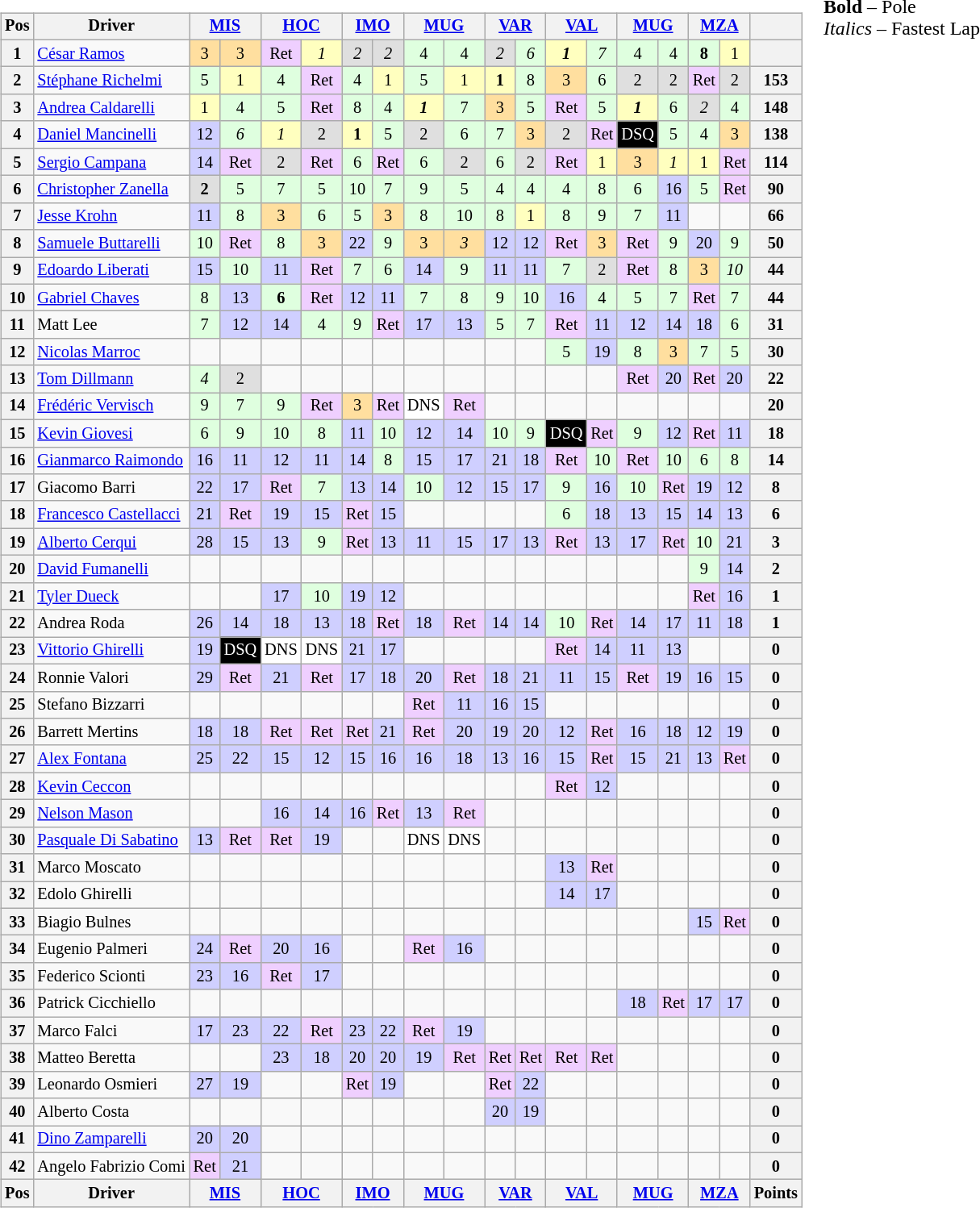<table>
<tr>
<td><br><table class="wikitable" style="font-size: 85%; text-align:center">
<tr valign="top">
<th valign="middle">Pos</th>
<th valign="middle">Driver</th>
<th colspan=2><a href='#'>MIS</a><br></th>
<th colspan=2><a href='#'>HOC</a><br></th>
<th colspan=2><a href='#'>IMO</a><br></th>
<th colspan=2><a href='#'>MUG</a><br></th>
<th colspan=2><a href='#'>VAR</a><br></th>
<th colspan=2><a href='#'>VAL</a><br></th>
<th colspan=2><a href='#'>MUG</a><br></th>
<th colspan=2><a href='#'>MZA</a><br></th>
<th valign="middle"></th>
</tr>
<tr>
<th>1</th>
<td align=left> <a href='#'>César Ramos</a></td>
<td style="background:#FFDF9F;">3</td>
<td style="background:#FFDF9F;">3</td>
<td style="background:#EFCFFF;">Ret</td>
<td style="background:#FFFFBF;"><em>1</em></td>
<td style="background:#DFDFDF;"><em>2</em></td>
<td style="background:#DFDFDF;"><em>2</em></td>
<td style="background:#DFFFDF;">4</td>
<td style="background:#DFFFDF;">4</td>
<td style="background:#DFDFDF;"><em>2</em></td>
<td style="background:#DFFFDF;"><em>6</em></td>
<td style="background:#FFFFBF;"><strong><em>1</em></strong></td>
<td style="background:#DFFFDF;"><em>7</em></td>
<td style="background:#DFFFDF;">4</td>
<td style="background:#DFFFDF;">4</td>
<td style="background:#DFFFDF;"><strong>8</strong></td>
<td style="background:#FFFFBF;">1</td>
<th></th>
</tr>
<tr>
<th>2</th>
<td align=left> <a href='#'>Stéphane Richelmi</a></td>
<td style="background:#DFFFDF;">5</td>
<td style="background:#FFFFBF;">1</td>
<td style="background:#DFFFDF;">4</td>
<td style="background:#EFCFFF;">Ret</td>
<td style="background:#DFFFDF;">4</td>
<td style="background:#FFFFBF;">1</td>
<td style="background:#DFFFDF;">5</td>
<td style="background:#FFFFBF;">1</td>
<td style="background:#FFFFBF;"><strong>1</strong></td>
<td style="background:#DFFFDF;">8</td>
<td style="background:#FFDF9F;">3</td>
<td style="background:#DFFFDF;">6</td>
<td style="background:#DFDFDF;">2</td>
<td style="background:#DFDFDF;">2</td>
<td style="background:#EFCFFF;">Ret</td>
<td style="background:#DFDFDF;">2</td>
<th>153</th>
</tr>
<tr>
<th>3</th>
<td align=left> <a href='#'>Andrea Caldarelli</a></td>
<td style="background:#FFFFBF;">1</td>
<td style="background:#DFFFDF;">4</td>
<td style="background:#DFFFDF;">5</td>
<td style="background:#EFCFFF;">Ret</td>
<td style="background:#DFFFDF;">8</td>
<td style="background:#DFFFDF;">4</td>
<td style="background:#FFFFBF;"><strong><em>1</em></strong></td>
<td style="background:#DFFFDF;">7</td>
<td style="background:#FFDF9F;">3</td>
<td style="background:#DFFFDF;">5</td>
<td style="background:#EFCFFF;">Ret</td>
<td style="background:#DFFFDF;">5</td>
<td style="background:#FFFFBF;"><strong><em>1</em></strong></td>
<td style="background:#DFFFDF;">6</td>
<td style="background:#DFDFDF;"><em>2</em></td>
<td style="background:#DFFFDF;">4</td>
<th>148</th>
</tr>
<tr>
<th>4</th>
<td align=left> <a href='#'>Daniel Mancinelli</a></td>
<td style="background:#CFCFFF;">12</td>
<td style="background:#DFFFDF;"><em>6</em></td>
<td style="background:#FFFFBF;"><em>1</em></td>
<td style="background:#DFDFDF;">2</td>
<td style="background:#FFFFBF;"><strong>1</strong></td>
<td style="background:#DFFFDF;">5</td>
<td style="background:#DFDFDF;">2</td>
<td style="background:#DFFFDF;">6</td>
<td style="background:#DFFFDF;">7</td>
<td style="background:#FFDF9F;">3</td>
<td style="background:#DFDFDF;">2</td>
<td style="background:#EFCFFF;">Ret</td>
<td style="background:#000000; color:white">DSQ</td>
<td style="background:#DFFFDF;">5</td>
<td style="background:#DFFFDF;">4</td>
<td style="background:#FFDF9F;">3</td>
<th>138</th>
</tr>
<tr>
<th>5</th>
<td align=left> <a href='#'>Sergio Campana</a></td>
<td style="background:#CFCFFF;">14</td>
<td style="background:#EFCFFF;">Ret</td>
<td style="background:#DFDFDF;">2</td>
<td style="background:#EFCFFF;">Ret</td>
<td style="background:#DFFFDF;">6</td>
<td style="background:#EFCFFF;">Ret</td>
<td style="background:#DFFFDF;">6</td>
<td style="background:#DFDFDF;">2</td>
<td style="background:#DFFFDF;">6</td>
<td style="background:#DFDFDF;">2</td>
<td style="background:#EFCFFF;">Ret</td>
<td style="background:#FFFFBF;">1</td>
<td style="background:#FFDF9F;">3</td>
<td style="background:#FFFFBF;"><em>1</em></td>
<td style="background:#FFFFBF;">1</td>
<td style="background:#EFCFFF;">Ret</td>
<th>114</th>
</tr>
<tr>
<th>6</th>
<td align=left> <a href='#'>Christopher Zanella</a></td>
<td style="background:#DFDFDF;"><strong>2</strong></td>
<td style="background:#DFFFDF;">5</td>
<td style="background:#DFFFDF;">7</td>
<td style="background:#DFFFDF;">5</td>
<td style="background:#DFFFDF;">10</td>
<td style="background:#DFFFDF;">7</td>
<td style="background:#DFFFDF;">9</td>
<td style="background:#DFFFDF;">5</td>
<td style="background:#DFFFDF;">4</td>
<td style="background:#DFFFDF;">4</td>
<td style="background:#DFFFDF;">4</td>
<td style="background:#DFFFDF;">8</td>
<td style="background:#DFFFDF;">6</td>
<td style="background:#CFCFFF;">16</td>
<td style="background:#DFFFDF;">5</td>
<td style="background:#EFCFFF;">Ret</td>
<th>90</th>
</tr>
<tr>
<th>7</th>
<td align=left> <a href='#'>Jesse Krohn</a></td>
<td style="background:#CFCFFF;">11</td>
<td style="background:#DFFFDF;">8</td>
<td style="background:#FFDF9F;">3</td>
<td style="background:#DFFFDF;">6</td>
<td style="background:#DFFFDF;">5</td>
<td style="background:#FFDF9F;">3</td>
<td style="background:#DFFFDF;">8</td>
<td style="background:#DFFFDF;">10</td>
<td style="background:#DFFFDF;">8</td>
<td style="background:#FFFFBF;">1</td>
<td style="background:#DFFFDF;">8</td>
<td style="background:#DFFFDF;">9</td>
<td style="background:#DFFFDF;">7</td>
<td style="background:#CFCFFF;">11</td>
<td></td>
<td></td>
<th>66</th>
</tr>
<tr>
<th>8</th>
<td align=left> <a href='#'>Samuele Buttarelli</a></td>
<td style="background:#DFFFDF;">10</td>
<td style="background:#EFCFFF;">Ret</td>
<td style="background:#DFFFDF;">8</td>
<td style="background:#FFDF9F;">3</td>
<td style="background:#CFCFFF;">22</td>
<td style="background:#DFFFDF;">9</td>
<td style="background:#FFDF9F;">3</td>
<td style="background:#FFDF9F;"><em>3</em></td>
<td style="background:#CFCFFF;">12</td>
<td style="background:#CFCFFF;">12</td>
<td style="background:#EFCFFF;">Ret</td>
<td style="background:#FFDF9F;">3</td>
<td style="background:#EFCFFF;">Ret</td>
<td style="background:#DFFFDF;">9</td>
<td style="background:#CFCFFF;">20</td>
<td style="background:#DFFFDF;">9</td>
<th>50</th>
</tr>
<tr>
<th>9</th>
<td align=left> <a href='#'>Edoardo Liberati</a></td>
<td style="background:#CFCFFF;">15</td>
<td style="background:#DFFFDF;">10</td>
<td style="background:#CFCFFF;">11</td>
<td style="background:#EFCFFF;">Ret</td>
<td style="background:#DFFFDF;">7</td>
<td style="background:#DFFFDF;">6</td>
<td style="background:#CFCFFF;">14</td>
<td style="background:#DFFFDF;">9</td>
<td style="background:#CFCFFF;">11</td>
<td style="background:#CFCFFF;">11</td>
<td style="background:#DFFFDF;">7</td>
<td style="background:#DFDFDF;">2</td>
<td style="background:#EFCFFF;">Ret</td>
<td style="background:#DFFFDF;">8</td>
<td style="background:#FFDF9F;">3</td>
<td style="background:#DFFFDF;"><em>10</em></td>
<th>44</th>
</tr>
<tr>
<th>10</th>
<td align=left> <a href='#'>Gabriel Chaves</a></td>
<td style="background:#DFFFDF;">8</td>
<td style="background:#CFCFFF;">13</td>
<td style="background:#DFFFDF;"><strong>6</strong></td>
<td style="background:#EFCFFF;">Ret</td>
<td style="background:#CFCFFF;">12</td>
<td style="background:#CFCFFF;">11</td>
<td style="background:#DFFFDF;">7</td>
<td style="background:#DFFFDF;">8</td>
<td style="background:#DFFFDF;">9</td>
<td style="background:#DFFFDF;">10</td>
<td style="background:#CFCFFF;">16</td>
<td style="background:#DFFFDF;">4</td>
<td style="background:#DFFFDF;">5</td>
<td style="background:#DFFFDF;">7</td>
<td style="background:#EFCFFF;">Ret</td>
<td style="background:#DFFFDF;">7</td>
<th>44</th>
</tr>
<tr>
<th>11</th>
<td align=left> Matt Lee</td>
<td style="background:#DFFFDF;">7</td>
<td style="background:#CFCFFF;">12</td>
<td style="background:#CFCFFF;">14</td>
<td style="background:#DFFFDF;">4</td>
<td style="background:#DFFFDF;">9</td>
<td style="background:#EFCFFF;">Ret</td>
<td style="background:#CFCFFF;">17</td>
<td style="background:#CFCFFF;">13</td>
<td style="background:#DFFFDF;">5</td>
<td style="background:#DFFFDF;">7</td>
<td style="background:#EFCFFF;">Ret</td>
<td style="background:#CFCFFF;">11</td>
<td style="background:#CFCFFF;">12</td>
<td style="background:#CFCFFF;">14</td>
<td style="background:#CFCFFF;">18</td>
<td style="background:#DFFFDF;">6</td>
<th>31</th>
</tr>
<tr>
<th>12</th>
<td align=left> <a href='#'>Nicolas Marroc</a></td>
<td></td>
<td></td>
<td></td>
<td></td>
<td></td>
<td></td>
<td></td>
<td></td>
<td></td>
<td></td>
<td style="background:#DFFFDF;">5</td>
<td style="background:#CFCFFF;">19</td>
<td style="background:#DFFFDF;">8</td>
<td style="background:#FFDF9F;">3</td>
<td style="background:#DFFFDF;">7</td>
<td style="background:#DFFFDF;">5</td>
<th>30</th>
</tr>
<tr>
<th>13</th>
<td align=left> <a href='#'>Tom Dillmann</a></td>
<td style="background:#DFFFDF;"><em>4</em></td>
<td style="background:#DFDFDF;">2</td>
<td></td>
<td></td>
<td></td>
<td></td>
<td></td>
<td></td>
<td></td>
<td></td>
<td></td>
<td></td>
<td style="background:#EFCFFF;">Ret</td>
<td style="background:#CFCFFF;">20</td>
<td style="background:#EFCFFF;">Ret</td>
<td style="background:#CFCFFF;">20</td>
<th>22</th>
</tr>
<tr>
<th>14</th>
<td align=left> <a href='#'>Frédéric Vervisch</a></td>
<td style="background:#DFFFDF;">9</td>
<td style="background:#DFFFDF;">7</td>
<td style="background:#DFFFDF;">9</td>
<td style="background:#EFCFFF;">Ret</td>
<td style="background:#FFDF9F;">3</td>
<td style="background:#EFCFFF;">Ret</td>
<td style="background:#FFFFFF;">DNS</td>
<td style="background:#EFCFFF;">Ret</td>
<td></td>
<td></td>
<td></td>
<td></td>
<td></td>
<td></td>
<td></td>
<td></td>
<th>20</th>
</tr>
<tr>
<th>15</th>
<td align=left> <a href='#'>Kevin Giovesi</a></td>
<td style="background:#DFFFDF;">6</td>
<td style="background:#DFFFDF;">9</td>
<td style="background:#DFFFDF;">10</td>
<td style="background:#DFFFDF;">8</td>
<td style="background:#CFCFFF;">11</td>
<td style="background:#DFFFDF;">10</td>
<td style="background:#CFCFFF;">12</td>
<td style="background:#CFCFFF;">14</td>
<td style="background:#DFFFDF;">10</td>
<td style="background:#DFFFDF;">9</td>
<td style="background:#000000; color:white">DSQ</td>
<td style="background:#EFCFFF;">Ret</td>
<td style="background:#DFFFDF;">9</td>
<td style="background:#CFCFFF;">12</td>
<td style="background:#EFCFFF;">Ret</td>
<td style="background:#CFCFFF;">11</td>
<th>18</th>
</tr>
<tr>
<th>16</th>
<td align=left nowrap> <a href='#'>Gianmarco Raimondo</a></td>
<td style="background:#CFCFFF;">16</td>
<td style="background:#CFCFFF;">11</td>
<td style="background:#CFCFFF;">12</td>
<td style="background:#CFCFFF;">11</td>
<td style="background:#CFCFFF;">14</td>
<td style="background:#DFFFDF;">8</td>
<td style="background:#CFCFFF;">15</td>
<td style="background:#CFCFFF;">17</td>
<td style="background:#CFCFFF;">21</td>
<td style="background:#CFCFFF;">18</td>
<td style="background:#EFCFFF;">Ret</td>
<td style="background:#DFFFDF;">10</td>
<td style="background:#EFCFFF;">Ret</td>
<td style="background:#DFFFDF;">10</td>
<td style="background:#DFFFDF;">6</td>
<td style="background:#DFFFDF;">8</td>
<th>14</th>
</tr>
<tr>
<th>17</th>
<td align=left> Giacomo Barri</td>
<td style="background:#CFCFFF;">22</td>
<td style="background:#CFCFFF;">17</td>
<td style="background:#EFCFFF;">Ret</td>
<td style="background:#DFFFDF;">7</td>
<td style="background:#CFCFFF;">13</td>
<td style="background:#CFCFFF;">14</td>
<td style="background:#DFFFDF;">10</td>
<td style="background:#CFCFFF;">12</td>
<td style="background:#CFCFFF;">15</td>
<td style="background:#CFCFFF;">17</td>
<td style="background:#DFFFDF;">9</td>
<td style="background:#CFCFFF;">16</td>
<td style="background:#DFFFDF;">10</td>
<td style="background:#EFCFFF;">Ret</td>
<td style="background:#CFCFFF;">19</td>
<td style="background:#CFCFFF;">12</td>
<th>8</th>
</tr>
<tr>
<th>18</th>
<td align=left nowrap> <a href='#'>Francesco Castellacci</a></td>
<td style="background:#CFCFFF;">21</td>
<td style="background:#EFCFFF;">Ret</td>
<td style="background:#CFCFFF;">19</td>
<td style="background:#CFCFFF;">15</td>
<td style="background:#EFCFFF;">Ret</td>
<td style="background:#CFCFFF;">15</td>
<td></td>
<td></td>
<td></td>
<td></td>
<td style="background:#DFFFDF;">6</td>
<td style="background:#CFCFFF;">18</td>
<td style="background:#CFCFFF;">13</td>
<td style="background:#CFCFFF;">15</td>
<td style="background:#CFCFFF;">14</td>
<td style="background:#CFCFFF;">13</td>
<th>6</th>
</tr>
<tr>
<th>19</th>
<td align=left> <a href='#'>Alberto Cerqui</a></td>
<td style="background:#CFCFFF;">28</td>
<td style="background:#CFCFFF;">15</td>
<td style="background:#CFCFFF;">13</td>
<td style="background:#DFFFDF;">9</td>
<td style="background:#EFCFFF;">Ret</td>
<td style="background:#CFCFFF;">13</td>
<td style="background:#CFCFFF;">11</td>
<td style="background:#CFCFFF;">15</td>
<td style="background:#CFCFFF;">17</td>
<td style="background:#CFCFFF;">13</td>
<td style="background:#EFCFFF;">Ret</td>
<td style="background:#CFCFFF;">13</td>
<td style="background:#CFCFFF;">17</td>
<td style="background:#EFCFFF;">Ret</td>
<td style="background:#DFFFDF;">10</td>
<td style="background:#CFCFFF;">21</td>
<th>3</th>
</tr>
<tr>
<th>20</th>
<td align=left> <a href='#'>David Fumanelli</a></td>
<td></td>
<td></td>
<td></td>
<td></td>
<td></td>
<td></td>
<td></td>
<td></td>
<td></td>
<td></td>
<td></td>
<td></td>
<td></td>
<td></td>
<td style="background:#DFFFDF;">9</td>
<td style="background:#CFCFFF;">14</td>
<th>2</th>
</tr>
<tr>
<th>21</th>
<td align=left> <a href='#'>Tyler Dueck</a></td>
<td></td>
<td></td>
<td style="background:#CFCFFF;">17</td>
<td style="background:#DFFFDF;">10</td>
<td style="background:#CFCFFF;">19</td>
<td style="background:#CFCFFF;">12</td>
<td></td>
<td></td>
<td></td>
<td></td>
<td></td>
<td></td>
<td></td>
<td></td>
<td style="background:#EFCFFF;">Ret</td>
<td style="background:#CFCFFF;">16</td>
<th>1</th>
</tr>
<tr>
<th>22</th>
<td align=left> Andrea Roda</td>
<td style="background:#CFCFFF;">26</td>
<td style="background:#CFCFFF;">14</td>
<td style="background:#CFCFFF;">18</td>
<td style="background:#CFCFFF;">13</td>
<td style="background:#CFCFFF;">18</td>
<td style="background:#EFCFFF;">Ret</td>
<td style="background:#CFCFFF;">18</td>
<td style="background:#EFCFFF;">Ret</td>
<td style="background:#CFCFFF;">14</td>
<td style="background:#CFCFFF;">14</td>
<td style="background:#DFFFDF;">10</td>
<td style="background:#EFCFFF;">Ret</td>
<td style="background:#CFCFFF;">14</td>
<td style="background:#CFCFFF;">17</td>
<td style="background:#CFCFFF;">11</td>
<td style="background:#CFCFFF;">18</td>
<th>1</th>
</tr>
<tr>
<th>23</th>
<td align=left> <a href='#'>Vittorio Ghirelli</a></td>
<td style="background:#CFCFFF;">19</td>
<td style="background:#000000; color:white">DSQ</td>
<td style="background:#FFFFFF;">DNS</td>
<td style="background:#FFFFFF;">DNS</td>
<td style="background:#CFCFFF;">21</td>
<td style="background:#CFCFFF;">17</td>
<td></td>
<td></td>
<td></td>
<td></td>
<td style="background:#EFCFFF;">Ret</td>
<td style="background:#CFCFFF;">14</td>
<td style="background:#CFCFFF;">11</td>
<td style="background:#CFCFFF;">13</td>
<td></td>
<td></td>
<th>0</th>
</tr>
<tr>
<th>24</th>
<td align=left> Ronnie Valori</td>
<td style="background:#CFCFFF;">29</td>
<td style="background:#EFCFFF;">Ret</td>
<td style="background:#CFCFFF;">21</td>
<td style="background:#EFCFFF;">Ret</td>
<td style="background:#CFCFFF;">17</td>
<td style="background:#CFCFFF;">18</td>
<td style="background:#CFCFFF;">20</td>
<td style="background:#EFCFFF;">Ret</td>
<td style="background:#CFCFFF;">18</td>
<td style="background:#CFCFFF;">21</td>
<td style="background:#CFCFFF;">11</td>
<td style="background:#CFCFFF;">15</td>
<td style="background:#EFCFFF;">Ret</td>
<td style="background:#CFCFFF;">19</td>
<td style="background:#CFCFFF;">16</td>
<td style="background:#CFCFFF;">15</td>
<th>0</th>
</tr>
<tr>
<th>25</th>
<td align=left> Stefano Bizzarri</td>
<td></td>
<td></td>
<td></td>
<td></td>
<td></td>
<td></td>
<td style="background:#EFCFFF;">Ret</td>
<td style="background:#CFCFFF;">11</td>
<td style="background:#CFCFFF;">16</td>
<td style="background:#CFCFFF;">15</td>
<td></td>
<td></td>
<td></td>
<td></td>
<td></td>
<td></td>
<th>0</th>
</tr>
<tr>
<th>26</th>
<td align=left> Barrett Mertins</td>
<td style="background:#CFCFFF;">18</td>
<td style="background:#CFCFFF;">18</td>
<td style="background:#EFCFFF;">Ret</td>
<td style="background:#EFCFFF;">Ret</td>
<td style="background:#EFCFFF;">Ret</td>
<td style="background:#CFCFFF;">21</td>
<td style="background:#EFCFFF;">Ret</td>
<td style="background:#CFCFFF;">20</td>
<td style="background:#CFCFFF;">19</td>
<td style="background:#CFCFFF;">20</td>
<td style="background:#CFCFFF;">12</td>
<td style="background:#EFCFFF;">Ret</td>
<td style="background:#CFCFFF;">16</td>
<td style="background:#CFCFFF;">18</td>
<td style="background:#CFCFFF;">12</td>
<td style="background:#CFCFFF;">19</td>
<th>0</th>
</tr>
<tr>
<th>27</th>
<td align=left> <a href='#'>Alex Fontana</a></td>
<td style="background:#CFCFFF;">25</td>
<td style="background:#CFCFFF;">22</td>
<td style="background:#CFCFFF;">15</td>
<td style="background:#CFCFFF;">12</td>
<td style="background:#CFCFFF;">15</td>
<td style="background:#CFCFFF;">16</td>
<td style="background:#CFCFFF;">16</td>
<td style="background:#CFCFFF;">18</td>
<td style="background:#CFCFFF;">13</td>
<td style="background:#CFCFFF;">16</td>
<td style="background:#CFCFFF;">15</td>
<td style="background:#EFCFFF;">Ret</td>
<td style="background:#CFCFFF;">15</td>
<td style="background:#CFCFFF;">21</td>
<td style="background:#CFCFFF;">13</td>
<td style="background:#EFCFFF;">Ret</td>
<th>0</th>
</tr>
<tr>
<th>28</th>
<td align=left> <a href='#'>Kevin Ceccon</a></td>
<td></td>
<td></td>
<td></td>
<td></td>
<td></td>
<td></td>
<td></td>
<td></td>
<td></td>
<td></td>
<td style="background:#EFCFFF;">Ret</td>
<td style="background:#CFCFFF;">12</td>
<td></td>
<td></td>
<td></td>
<td></td>
<th>0</th>
</tr>
<tr>
<th>29</th>
<td align=left> <a href='#'>Nelson Mason</a></td>
<td></td>
<td></td>
<td style="background:#CFCFFF;">16</td>
<td style="background:#CFCFFF;">14</td>
<td style="background:#CFCFFF;">16</td>
<td style="background:#EFCFFF;">Ret</td>
<td style="background:#CFCFFF;">13</td>
<td style="background:#EFCFFF;">Ret</td>
<td></td>
<td></td>
<td></td>
<td></td>
<td></td>
<td></td>
<td></td>
<td></td>
<th>0</th>
</tr>
<tr>
<th>30</th>
<td align=left> <a href='#'>Pasquale Di Sabatino</a></td>
<td style="background:#CFCFFF;">13</td>
<td style="background:#EFCFFF;">Ret</td>
<td style="background:#EFCFFF;">Ret</td>
<td style="background:#CFCFFF;">19</td>
<td></td>
<td></td>
<td style="background:#FFFFFF;">DNS</td>
<td style="background:#FFFFFF;">DNS</td>
<td></td>
<td></td>
<td></td>
<td></td>
<td></td>
<td></td>
<td></td>
<td></td>
<th>0</th>
</tr>
<tr>
<th>31</th>
<td align=left> Marco Moscato</td>
<td></td>
<td></td>
<td></td>
<td></td>
<td></td>
<td></td>
<td></td>
<td></td>
<td></td>
<td></td>
<td style="background:#CFCFFF;">13</td>
<td style="background:#EFCFFF;">Ret</td>
<td></td>
<td></td>
<td></td>
<td></td>
<th>0</th>
</tr>
<tr>
<th>32</th>
<td align=left> Edolo Ghirelli</td>
<td></td>
<td></td>
<td></td>
<td></td>
<td></td>
<td></td>
<td></td>
<td></td>
<td></td>
<td></td>
<td style="background:#CFCFFF;">14</td>
<td style="background:#CFCFFF;">17</td>
<td></td>
<td></td>
<td></td>
<td></td>
<th>0</th>
</tr>
<tr>
<th>33</th>
<td align=left> Biagio Bulnes</td>
<td></td>
<td></td>
<td></td>
<td></td>
<td></td>
<td></td>
<td></td>
<td></td>
<td></td>
<td></td>
<td></td>
<td></td>
<td></td>
<td></td>
<td style="background:#CFCFFF;">15</td>
<td style="background:#EFCFFF;">Ret</td>
<th>0</th>
</tr>
<tr>
<th>34</th>
<td align=left> Eugenio Palmeri</td>
<td style="background:#CFCFFF;">24</td>
<td style="background:#EFCFFF;">Ret</td>
<td style="background:#CFCFFF;">20</td>
<td style="background:#CFCFFF;">16</td>
<td></td>
<td></td>
<td style="background:#EFCFFF;">Ret</td>
<td style="background:#CFCFFF;">16</td>
<td></td>
<td></td>
<td></td>
<td></td>
<td></td>
<td></td>
<td></td>
<td></td>
<th>0</th>
</tr>
<tr>
<th>35</th>
<td align=left> Federico Scionti</td>
<td style="background:#CFCFFF;">23</td>
<td style="background:#CFCFFF;">16</td>
<td style="background:#EFCFFF;">Ret</td>
<td style="background:#CFCFFF;">17</td>
<td></td>
<td></td>
<td></td>
<td></td>
<td></td>
<td></td>
<td></td>
<td></td>
<td></td>
<td></td>
<td></td>
<td></td>
<th>0</th>
</tr>
<tr>
<th>36</th>
<td align=left> Patrick Cicchiello</td>
<td></td>
<td></td>
<td></td>
<td></td>
<td></td>
<td></td>
<td></td>
<td></td>
<td></td>
<td></td>
<td></td>
<td></td>
<td style="background:#CFCFFF;">18</td>
<td style="background:#EFCFFF;">Ret</td>
<td style="background:#CFCFFF;">17</td>
<td style="background:#CFCFFF;">17</td>
<th>0</th>
</tr>
<tr>
<th>37</th>
<td align=left> Marco Falci</td>
<td style="background:#CFCFFF;">17</td>
<td style="background:#CFCFFF;">23</td>
<td style="background:#CFCFFF;">22</td>
<td style="background:#EFCFFF;">Ret</td>
<td style="background:#CFCFFF;">23</td>
<td style="background:#CFCFFF;">22</td>
<td style="background:#EFCFFF;">Ret</td>
<td style="background:#CFCFFF;">19</td>
<td></td>
<td></td>
<td></td>
<td></td>
<td></td>
<td></td>
<td></td>
<td></td>
<th>0</th>
</tr>
<tr>
<th>38</th>
<td align=left> Matteo Beretta</td>
<td></td>
<td></td>
<td style="background:#CFCFFF;">23</td>
<td style="background:#CFCFFF;">18</td>
<td style="background:#CFCFFF;">20</td>
<td style="background:#CFCFFF;">20</td>
<td style="background:#CFCFFF;">19</td>
<td style="background:#EFCFFF;">Ret</td>
<td style="background:#EFCFFF;">Ret</td>
<td style="background:#EFCFFF;">Ret</td>
<td style="background:#EFCFFF;">Ret</td>
<td style="background:#EFCFFF;">Ret</td>
<td></td>
<td></td>
<td></td>
<td></td>
<th>0</th>
</tr>
<tr>
<th>39</th>
<td align=left> Leonardo Osmieri</td>
<td style="background:#CFCFFF;">27</td>
<td style="background:#CFCFFF;">19</td>
<td></td>
<td></td>
<td style="background:#EFCFFF;">Ret</td>
<td style="background:#CFCFFF;">19</td>
<td></td>
<td></td>
<td style="background:#EFCFFF;">Ret</td>
<td style="background:#CFCFFF;">22</td>
<td></td>
<td></td>
<td></td>
<td></td>
<td></td>
<td></td>
<th>0</th>
</tr>
<tr>
<th>40</th>
<td align=left> Alberto Costa</td>
<td></td>
<td></td>
<td></td>
<td></td>
<td></td>
<td></td>
<td></td>
<td></td>
<td style="background:#CFCFFF;">20</td>
<td style="background:#CFCFFF;">19</td>
<td></td>
<td></td>
<td></td>
<td></td>
<td></td>
<td></td>
<th>0</th>
</tr>
<tr>
<th>41</th>
<td align=left> <a href='#'>Dino Zamparelli</a></td>
<td style="background:#CFCFFF;">20</td>
<td style="background:#CFCFFF;">20</td>
<td></td>
<td></td>
<td></td>
<td></td>
<td></td>
<td></td>
<td></td>
<td></td>
<td></td>
<td></td>
<td></td>
<td></td>
<td></td>
<td></td>
<th>0</th>
</tr>
<tr>
<th>42</th>
<td align=left> Angelo Fabrizio Comi</td>
<td style="background:#EFCFFF;">Ret</td>
<td style="background:#CFCFFF;">21</td>
<td></td>
<td></td>
<td></td>
<td></td>
<td></td>
<td></td>
<td></td>
<td></td>
<td></td>
<td></td>
<td></td>
<td></td>
<td></td>
<td></td>
<th>0</th>
</tr>
<tr valign="top">
<th valign="middle">Pos</th>
<th valign="middle">Driver</th>
<th colspan=2><a href='#'>MIS</a><br></th>
<th colspan=2><a href='#'>HOC</a><br></th>
<th colspan=2><a href='#'>IMO</a><br></th>
<th colspan=2><a href='#'>MUG</a><br></th>
<th colspan=2><a href='#'>VAR</a><br></th>
<th colspan=2><a href='#'>VAL</a><br></th>
<th colspan=2><a href='#'>MUG</a><br></th>
<th colspan=2><a href='#'>MZA</a><br></th>
<th valign="middle">Points</th>
</tr>
</table>
</td>
<td valign="top"><br>
<span><strong>Bold</strong> – Pole<br><em>Italics</em> – Fastest Lap</span></td>
</tr>
</table>
